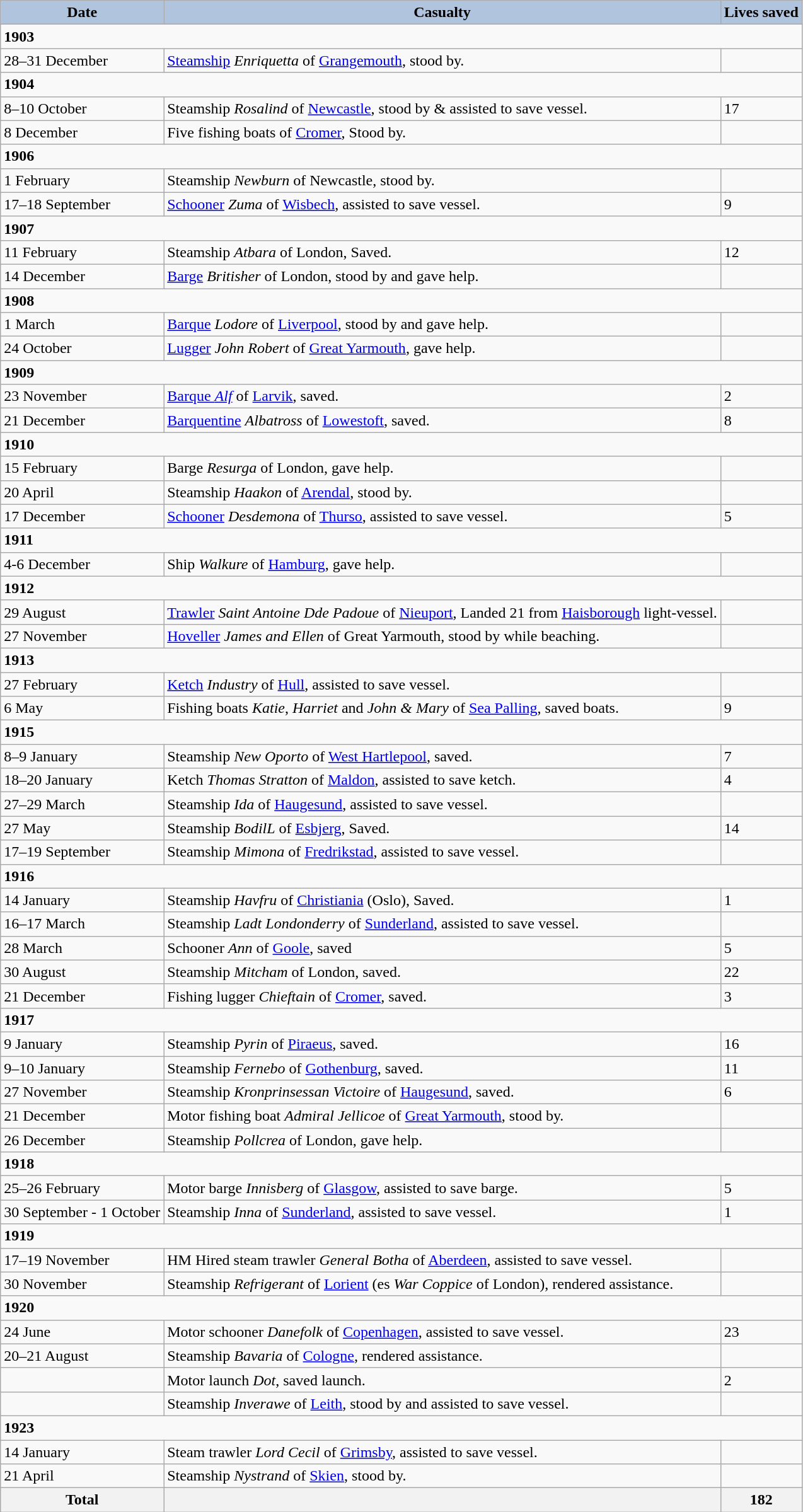<table class="wikitable">
<tr>
<th style="text-align: center; background: LightSteelBlue">Date</th>
<th style="text-align: center; background: LightSteelBlue">Casualty</th>
<th style="text-align: center; background: LightSteelBlue">Lives saved</th>
</tr>
<tr>
<td colspan="3"><strong>1903</strong></td>
</tr>
<tr>
<td>28–31 December</td>
<td><a href='#'>Steamship</a> <em>Enriquetta</em> of <a href='#'>Grangemouth</a>, stood by.</td>
<td></td>
</tr>
<tr>
<td colspan="3"><strong>1904</strong></td>
</tr>
<tr>
<td>8–10 October</td>
<td>Steamship <em>Rosalind</em> of <a href='#'>Newcastle</a>, stood by & assisted to save vessel.</td>
<td>17</td>
</tr>
<tr>
<td>8 December</td>
<td>Five fishing boats of <a href='#'>Cromer</a>, Stood by.</td>
<td></td>
</tr>
<tr>
<td colspan="3"><strong>1906</strong></td>
</tr>
<tr>
<td>1 February</td>
<td>Steamship <em>Newburn</em> of Newcastle, stood by.</td>
<td></td>
</tr>
<tr>
<td>17–18 September</td>
<td><a href='#'>Schooner</a> <em>Zuma</em> of <a href='#'>Wisbech</a>, assisted to save vessel.</td>
<td>9</td>
</tr>
<tr>
<td colspan="3"><strong>1907</strong></td>
</tr>
<tr>
<td>11 February</td>
<td>Steamship <em>Atbara</em> of London, Saved.</td>
<td>12</td>
</tr>
<tr>
<td>14 December</td>
<td><a href='#'>Barge</a> <em>Britisher</em> of London, stood by and gave help.</td>
<td></td>
</tr>
<tr>
<td colspan="3"><strong>1908</strong></td>
</tr>
<tr>
<td>1 March</td>
<td><a href='#'>Barque</a> <em>Lodore</em> of <a href='#'>Liverpool</a>, stood by and gave help.</td>
<td></td>
</tr>
<tr>
<td>24 October</td>
<td><a href='#'>Lugger</a> <em>John Robert</em> of <a href='#'>Great Yarmouth</a>, gave help.</td>
<td></td>
</tr>
<tr>
<td colspan="3"><strong>1909</strong></td>
</tr>
<tr>
<td>23 November</td>
<td><a href='#'>Barque <em>Alf</em></a> of <a href='#'>Larvik</a>, saved.</td>
<td>2</td>
</tr>
<tr>
<td>21 December</td>
<td><a href='#'>Barquentine</a> <em>Albatross</em> of <a href='#'>Lowestoft</a>, saved.</td>
<td>8</td>
</tr>
<tr>
<td colspan="3"><strong>1910</strong></td>
</tr>
<tr>
<td>15 February</td>
<td>Barge <em>Resurga</em> of London, gave help.</td>
<td></td>
</tr>
<tr>
<td>20 April</td>
<td>Steamship <em>Haakon</em> of <a href='#'>Arendal</a>, stood by.</td>
<td></td>
</tr>
<tr>
<td>17 December</td>
<td><a href='#'>Schooner</a> <em>Desdemona</em> of <a href='#'>Thurso</a>, assisted to save vessel.</td>
<td>5</td>
</tr>
<tr>
<td colspan="3"><strong>1911</strong></td>
</tr>
<tr>
<td>4-6 December</td>
<td>Ship <em>Walkure</em> of <a href='#'>Hamburg</a>, gave help.</td>
<td></td>
</tr>
<tr>
<td colspan="3"><strong>1912</strong></td>
</tr>
<tr>
<td>29 August</td>
<td><a href='#'>Trawler</a> <em>Saint Antoine Dde Padoue</em> of <a href='#'>Nieuport</a>, Landed 21 from <a href='#'>Haisborough</a> light-vessel.</td>
<td></td>
</tr>
<tr>
<td>27 November</td>
<td><a href='#'>Hoveller</a> <em>James and Ellen</em> of Great Yarmouth, stood by while beaching.</td>
<td></td>
</tr>
<tr>
<td colspan="3"><strong>1913</strong></td>
</tr>
<tr>
<td>27 February</td>
<td><a href='#'>Ketch</a> <em>Industry</em> of <a href='#'>Hull</a>, assisted to save vessel.</td>
<td></td>
</tr>
<tr>
<td>6 May</td>
<td>Fishing boats <em>Katie</em>, <em>Harriet</em> and <em>John & Mary</em> of <a href='#'>Sea Palling</a>, saved boats.</td>
<td>9</td>
</tr>
<tr>
<td colspan="3"><strong>1915</strong></td>
</tr>
<tr>
<td>8–9 January</td>
<td>Steamship <em>New Oporto</em> of <a href='#'>West Hartlepool</a>, saved.</td>
<td>7</td>
</tr>
<tr>
<td>18–20 January</td>
<td>Ketch <em>Thomas Stratton</em> of <a href='#'>Maldon</a>, assisted to save ketch.</td>
<td>4</td>
</tr>
<tr>
<td>27–29 March</td>
<td>Steamship <em>Ida</em> of <a href='#'>Haugesund</a>, assisted to save vessel.</td>
<td></td>
</tr>
<tr>
<td>27 May</td>
<td>Steamship <em>BodilL</em> of <a href='#'>Esbjerg</a>, Saved.</td>
<td>14</td>
</tr>
<tr>
<td>17–19 September</td>
<td>Steamship <em>Mimona</em> of <a href='#'>Fredrikstad</a>, assisted to save vessel.</td>
<td></td>
</tr>
<tr>
<td colspan="3"><strong>1916</strong></td>
</tr>
<tr>
<td>14 January</td>
<td>Steamship <em>Havfru</em> of <a href='#'>Christiania</a> (Oslo), Saved.</td>
<td>1</td>
</tr>
<tr>
<td>16–17 March</td>
<td>Steamship <em>Ladt Londonderry</em> of <a href='#'>Sunderland</a>, assisted to save vessel.</td>
<td></td>
</tr>
<tr>
<td>28 March</td>
<td>Schooner <em>Ann</em> of <a href='#'>Goole</a>, saved</td>
<td>5</td>
</tr>
<tr>
<td>30 August</td>
<td>Steamship <em>Mitcham</em> of London, saved.</td>
<td>22</td>
</tr>
<tr>
<td>21 December</td>
<td>Fishing lugger <em>Chieftain</em> of <a href='#'>Cromer</a>, saved.</td>
<td>3</td>
</tr>
<tr>
<td colspan="3"><strong>1917</strong></td>
</tr>
<tr>
<td>9 January</td>
<td>Steamship <em>Pyrin</em> of <a href='#'>Piraeus</a>, saved.</td>
<td>16</td>
</tr>
<tr>
<td>9–10 January</td>
<td>Steamship <em>Fernebo</em> of <a href='#'>Gothenburg</a>, saved.</td>
<td>11</td>
</tr>
<tr>
<td>27 November</td>
<td>Steamship <em>Kronprinsessan Victoire</em> of <a href='#'>Haugesund</a>, saved.</td>
<td>6</td>
</tr>
<tr>
<td>21 December</td>
<td>Motor fishing boat <em>Admiral Jellicoe</em> of <a href='#'>Great Yarmouth</a>, stood by.</td>
<td></td>
</tr>
<tr>
<td>26 December</td>
<td>Steamship <em>Pollcrea</em> of London, gave help.</td>
<td></td>
</tr>
<tr>
<td colspan="3"><strong>1918</strong></td>
</tr>
<tr>
<td>25–26 February</td>
<td>Motor barge <em>Innisberg</em> of <a href='#'>Glasgow</a>, assisted to save barge.</td>
<td>5</td>
</tr>
<tr>
<td>30 September - 1 October</td>
<td>Steamship <em>Inna</em> of <a href='#'>Sunderland</a>, assisted to save vessel.</td>
<td>1</td>
</tr>
<tr>
<td colspan="3"><strong>1919</strong></td>
</tr>
<tr>
<td>17–19 November</td>
<td>HM Hired steam trawler <em>General Botha</em> of <a href='#'>Aberdeen</a>, assisted to save vessel.</td>
<td></td>
</tr>
<tr>
<td>30 November</td>
<td>Steamship <em>Refrigerant</em> of <a href='#'>Lorient</a> (es <em>War Coppice</em> of London), rendered assistance.</td>
<td></td>
</tr>
<tr>
<td colspan="3"><strong>1920</strong></td>
</tr>
<tr>
<td>24 June</td>
<td>Motor schooner <em>Danefolk</em> of <a href='#'>Copenhagen</a>, assisted to save vessel.</td>
<td>23</td>
</tr>
<tr>
<td>20–21 August</td>
<td>Steamship <em>Bavaria</em> of <a href='#'>Cologne</a>, rendered assistance.</td>
<td></td>
</tr>
<tr>
<td></td>
<td>Motor launch <em>Dot</em>, saved launch.</td>
<td>2</td>
</tr>
<tr>
<td></td>
<td>Steamship <em>Inverawe</em> of <a href='#'>Leith</a>, stood by and assisted to save vessel.</td>
<td></td>
</tr>
<tr>
<td colspan="3"><strong>1923</strong></td>
</tr>
<tr>
<td>14 January</td>
<td>Steam trawler <em>Lord Cecil</em> of <a href='#'>Grimsby</a>, assisted to save vessel.</td>
<td></td>
</tr>
<tr>
<td>21 April</td>
<td>Steamship <em>Nystrand</em> of <a href='#'>Skien</a>, stood by.</td>
<td></td>
</tr>
<tr>
<th>Total</th>
<th></th>
<th>182</th>
</tr>
</table>
